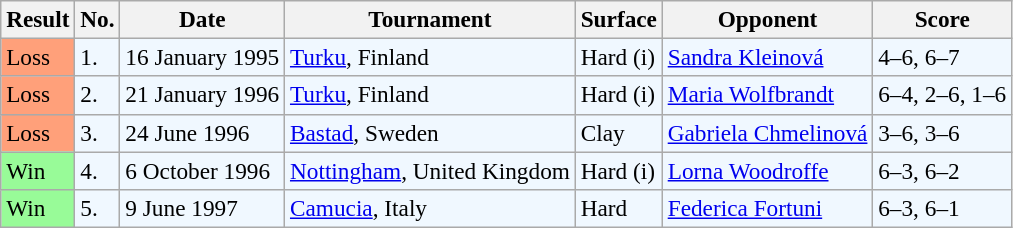<table class="sortable wikitable" style="font-size:97%">
<tr>
<th>Result</th>
<th>No.</th>
<th>Date</th>
<th>Tournament</th>
<th>Surface</th>
<th>Opponent</th>
<th class="unsortable">Score</th>
</tr>
<tr style="background:#f0f8ff;">
<td style="background:#ffa07a;">Loss</td>
<td>1.</td>
<td>16 January 1995</td>
<td><a href='#'>Turku</a>, Finland</td>
<td>Hard (i)</td>
<td> <a href='#'>Sandra Kleinová</a></td>
<td>4–6, 6–7</td>
</tr>
<tr style="background:#f0f8ff;">
<td style="background:#ffa07a;">Loss</td>
<td>2.</td>
<td>21 January 1996</td>
<td><a href='#'>Turku</a>, Finland</td>
<td>Hard (i)</td>
<td> <a href='#'>Maria Wolfbrandt</a></td>
<td>6–4, 2–6, 1–6</td>
</tr>
<tr style="background:#f0f8ff;">
<td style="background:#ffa07a;">Loss</td>
<td>3.</td>
<td>24 June 1996</td>
<td><a href='#'>Bastad</a>, Sweden</td>
<td>Clay</td>
<td> <a href='#'>Gabriela Chmelinová</a></td>
<td>3–6, 3–6</td>
</tr>
<tr style="background:#f0f8ff;">
<td style="background:#98fb98;">Win</td>
<td>4.</td>
<td>6 October 1996</td>
<td><a href='#'>Nottingham</a>, United Kingdom</td>
<td>Hard (i)</td>
<td> <a href='#'>Lorna Woodroffe</a></td>
<td>6–3, 6–2</td>
</tr>
<tr style="background:#f0f8ff;">
<td style="background:#98fb98;">Win</td>
<td>5.</td>
<td>9 June 1997</td>
<td><a href='#'>Camucia</a>, Italy</td>
<td>Hard</td>
<td> <a href='#'>Federica Fortuni</a></td>
<td>6–3, 6–1</td>
</tr>
</table>
